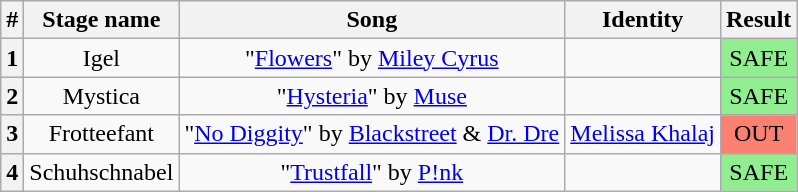<table class="wikitable plainrowheaders" style="text-align: center;">
<tr>
<th>#</th>
<th>Stage name</th>
<th>Song</th>
<th>Identity</th>
<th>Result</th>
</tr>
<tr>
<th>1</th>
<td>Igel</td>
<td>"<a href='#'>Flowers</a>" by <a href='#'>Miley Cyrus</a></td>
<td></td>
<td bgcolor=lightgreen>SAFE</td>
</tr>
<tr>
<th>2</th>
<td>Mystica</td>
<td>"<a href='#'>Hysteria</a>" by <a href='#'>Muse</a></td>
<td></td>
<td bgcolor=lightgreen>SAFE</td>
</tr>
<tr>
<th>3</th>
<td>Frotteefant</td>
<td>"<a href='#'>No Diggity</a>" by <a href='#'>Blackstreet</a> & <a href='#'>Dr. Dre</a></td>
<td><a href='#'>Melissa Khalaj</a></td>
<td bgcolor=salmon>OUT</td>
</tr>
<tr>
<th>4</th>
<td>Schuhschnabel</td>
<td>"<a href='#'>Trustfall</a>" by <a href='#'>P!nk</a></td>
<td></td>
<td bgcolor=lightgreen>SAFE</td>
</tr>
</table>
